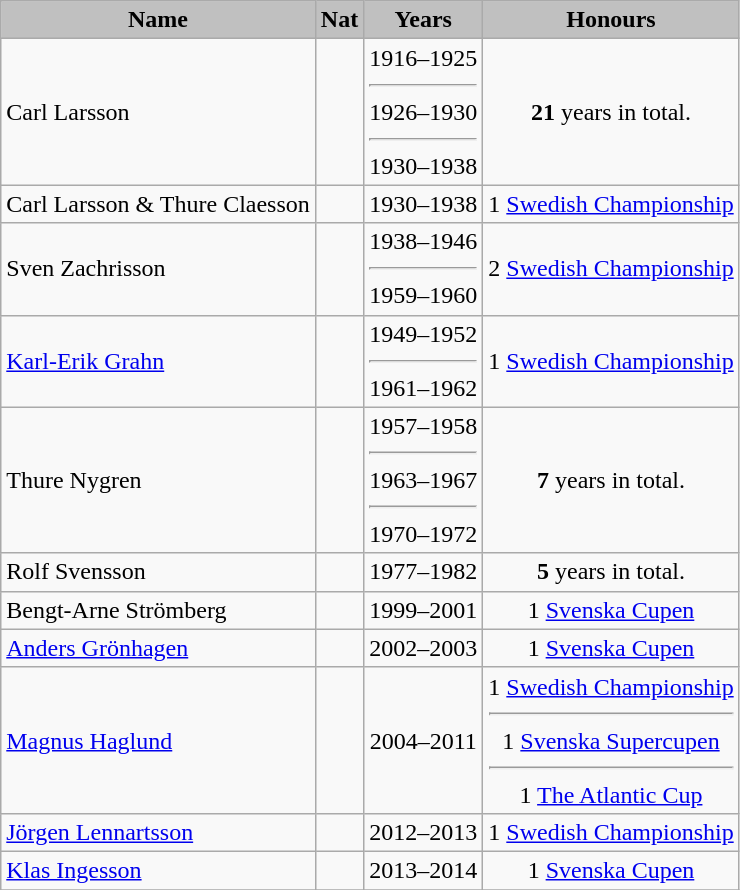<table class="wikitable sortable" style="text-align:center;">
<tr>
<th style="background:#C0C0C0; color:#000000;" scope="col">Name</th>
<th style="background:#C0C0C0; color:#000000;" scope="col">Nat</th>
<th style="background:#C0C0C0; color:#000000;" scope="col">Years</th>
<th style="background:#C0C0C0; color:#000000;" scope="col">Honours</th>
</tr>
<tr>
<td align="left">Carl Larsson</td>
<td align="left"></td>
<td>1916–1925<hr>1926–1930<hr>1930–1938</td>
<td><strong>21</strong> years in total.</td>
</tr>
<tr>
<td align="left">Carl Larsson & Thure Claesson</td>
<td align="left"></td>
<td>1930–1938</td>
<td>1 <a href='#'>Swedish Championship</a></td>
</tr>
<tr>
<td align="left">Sven Zachrisson</td>
<td align="left"></td>
<td>1938–1946<hr>1959–1960</td>
<td>2 <a href='#'>Swedish Championship</a></td>
</tr>
<tr>
<td align="left"><a href='#'>Karl-Erik Grahn</a></td>
<td align="left"></td>
<td>1949–1952<hr>1961–1962</td>
<td>1 <a href='#'>Swedish Championship</a></td>
</tr>
<tr>
<td align="left">Thure Nygren</td>
<td align="left"></td>
<td>1957–1958<hr>1963–1967<hr>1970–1972</td>
<td><strong>7</strong> years in total.</td>
</tr>
<tr>
<td align="left">Rolf Svensson</td>
<td align="left"></td>
<td>1977–1982</td>
<td><strong>5</strong> years in total.</td>
</tr>
<tr>
<td align="left">Bengt-Arne Strömberg</td>
<td align="left"></td>
<td>1999–2001</td>
<td>1 <a href='#'>Svenska Cupen</a></td>
</tr>
<tr>
<td align="left"><a href='#'>Anders Grönhagen</a></td>
<td align="left"></td>
<td>2002–2003</td>
<td>1 <a href='#'>Svenska Cupen</a></td>
</tr>
<tr>
<td align="left"><a href='#'>Magnus Haglund</a></td>
<td align="left"></td>
<td>2004–2011</td>
<td>1 <a href='#'>Swedish Championship</a><hr>1 <a href='#'>Svenska Supercupen</a><hr>1 <a href='#'>The Atlantic Cup</a></td>
</tr>
<tr>
<td align="left"><a href='#'>Jörgen Lennartsson</a></td>
<td align="left"></td>
<td>2012–2013</td>
<td>1 <a href='#'>Swedish Championship</a></td>
</tr>
<tr>
<td align="left"><a href='#'>Klas Ingesson</a></td>
<td align="left"></td>
<td>2013–2014</td>
<td>1 <a href='#'>Svenska Cupen</a></td>
</tr>
<tr>
</tr>
</table>
